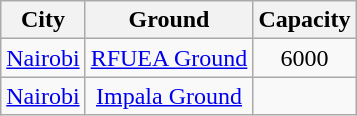<table class="wikitable sortable" style="text-align: center;">
<tr>
<th>City</th>
<th>Ground</th>
<th>Capacity</th>
</tr>
<tr>
<td><a href='#'>Nairobi</a></td>
<td><a href='#'>RFUEA Ground</a></td>
<td>6000</td>
</tr>
<tr>
<td><a href='#'>Nairobi</a></td>
<td><a href='#'>Impala Ground</a></td>
<td></td>
</tr>
</table>
